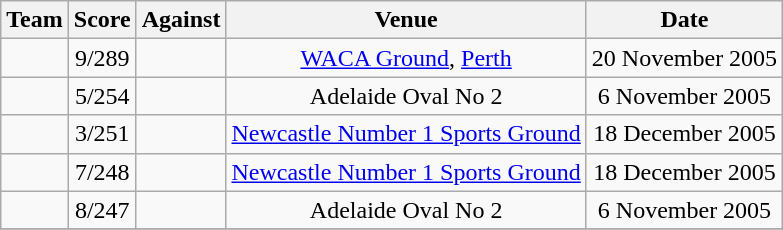<table class="wikitable sortable" style="text-align:center">
<tr>
<th class="unsortable">Team</th>
<th>Score</th>
<th>Against</th>
<th>Venue</th>
<th>Date</th>
</tr>
<tr>
<td style="text-align:left;"></td>
<td>9/289</td>
<td style="text-align:left;"></td>
<td><a href='#'>WACA Ground</a>, <a href='#'>Perth</a></td>
<td>20 November 2005</td>
</tr>
<tr>
<td style="text-align:left;"></td>
<td>5/254</td>
<td style="text-align:left;"></td>
<td>Adelaide Oval No 2</td>
<td>6 November 2005</td>
</tr>
<tr>
<td style="text-align:left;"></td>
<td>3/251</td>
<td style="text-align:left;"></td>
<td><a href='#'>Newcastle Number 1 Sports Ground</a></td>
<td>18 December 2005</td>
</tr>
<tr>
<td style="text-align:left;"></td>
<td>7/248</td>
<td style="text-align:left;"></td>
<td><a href='#'>Newcastle Number 1 Sports Ground</a></td>
<td>18 December 2005</td>
</tr>
<tr>
<td style="text-align:left;"></td>
<td>8/247</td>
<td style="text-align:left;"></td>
<td>Adelaide Oval No 2</td>
<td>6 November 2005</td>
</tr>
<tr>
</tr>
</table>
